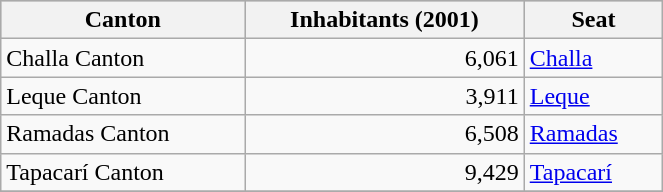<table class="wikitable" border="1" style="width:35%;" border="1">
<tr bgcolor=silver>
<th>Canton</th>
<th>Inhabitants (2001)</th>
<th>Seat</th>
</tr>
<tr>
<td>Challa Canton</td>
<td align="right">6,061</td>
<td><a href='#'>Challa</a></td>
</tr>
<tr>
<td>Leque Canton</td>
<td align="right">3,911</td>
<td><a href='#'>Leque</a></td>
</tr>
<tr>
<td>Ramadas Canton</td>
<td align="right">6,508</td>
<td><a href='#'>Ramadas</a></td>
</tr>
<tr>
<td>Tapacarí Canton</td>
<td align="right">9,429</td>
<td><a href='#'>Tapacarí</a></td>
</tr>
<tr>
</tr>
</table>
